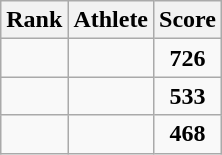<table class=wikitable style="text-align:center;">
<tr>
<th>Rank</th>
<th>Athlete</th>
<th>Score</th>
</tr>
<tr>
<td></td>
<td align=left></td>
<td><strong>726</strong></td>
</tr>
<tr>
<td></td>
<td align=left></td>
<td><strong>533</strong></td>
</tr>
<tr>
<td></td>
<td align=left></td>
<td><strong>468</strong></td>
</tr>
</table>
